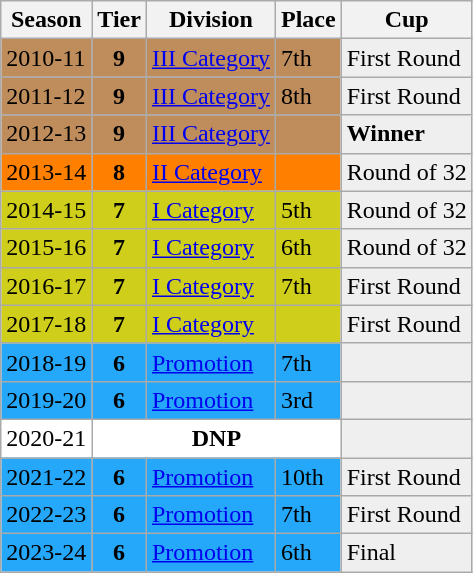<table class="wikitable">
<tr style="background:#f0f6fa;">
<th>Season</th>
<th>Tier</th>
<th>Division</th>
<th>Place</th>
<th>Cup</th>
</tr>
<tr>
<td style="background:#BF8D5B;">2010-11</td>
<th style="background:#BF8D5B;">9</th>
<td style="background:#BF8D5B;"><a href='#'>III Category</a></td>
<td style="background:#BF8D5B;">7th</td>
<td style="background:#efefef;">First Round</td>
</tr>
<tr>
<td style="background:#BF8D5B;">2011-12</td>
<th style="background:#BF8D5B;">9</th>
<td style="background:#BF8D5B;"><a href='#'>III Category</a></td>
<td style="background:#BF8D5B;">8th</td>
<td style="background:#efefef;">First Round</td>
</tr>
<tr>
<td style="background:#BF8D5B;">2012-13</td>
<th style="background:#BF8D5B;">9</th>
<td style="background:#BF8D5B;"><a href='#'>III Category</a></td>
<td style="background:#BF8D5B;"></td>
<td style="background:#efefef;"><strong>Winner</strong></td>
</tr>
<tr>
<td style="background:#FF7F00;">2013-14</td>
<th style="background:#FF7F00;">8</th>
<td style="background:#FF7F00;"><a href='#'>II 
Category</a></td>
<td style="background:#FF7F00;"></td>
<td style="background:#efefef;">Round of 32</td>
</tr>
<tr>
<td style="background:#CECE1B;">2014-15</td>
<th style="background:#CECE1B;">7</th>
<td style="background:#CECE1B;"><a href='#'>I Category</a></td>
<td style="background:#CECE1B;">5th</td>
<td style="background:#efefef;">Round of 32</td>
</tr>
<tr>
<td style="background:#CECE1B;">2015-16</td>
<th style="background:#CECE1B;">7</th>
<td style="background:#CECE1B;"><a href='#'>I Category</a></td>
<td style="background:#CECE1B;">6th</td>
<td style="background:#efefef;">Round of 32</td>
</tr>
<tr>
<td style="background:#CECE1B;">2016-17</td>
<th style="background:#CECE1B;">7</th>
<td style="background:#CECE1B;"><a href='#'>I Category</a></td>
<td style="background:#CECE1B;">7th</td>
<td style="background:#efefef;">First Round</td>
</tr>
<tr>
<td style="background:#CECE1B;">2017-18</td>
<th style="background:#CECE1B;">7</th>
<td style="background:#CECE1B;"><a href='#'>I Category</a></td>
<td style="background:#CECE1B;"></td>
<td style="background:#efefef;">First Round</td>
</tr>
<tr>
<td style="background:#25A8F9;">2018-19</td>
<th style="background:#25A8F9;">6</th>
<td style="background:#25A8F9;"><a href='#'>Promotion</a></td>
<td style="background:#25A8F9;">7th</td>
<td style="background:#efefef;"></td>
</tr>
<tr>
<td style="background:#25A8F9;">2019-20</td>
<th style="background:#25A8F9;">6</th>
<td style="background:#25A8F9;"><a href='#'>Promotion</a></td>
<td style="background:#25A8F9;">3rd</td>
<td style="background:#efefef;"></td>
</tr>
<tr>
<td style="background:#FFFFFF;">2020-21</td>
<th style="background:#FFFFFF;" colspan="3">DNP</th>
<th style="background:#efefef;"></th>
</tr>
<tr>
<td style="background:#25A8F9;">2021-22</td>
<th style="background:#25A8F9;">6</th>
<td style="background:#25A8F9;"><a href='#'>Promotion</a></td>
<td style="background:#25A8F9;">10th</td>
<td style="background:#efefef;">First Round</td>
</tr>
<tr>
<td style="background:#25A8F9;">2022-23</td>
<th style="background:#25A8F9;">6</th>
<td style="background:#25A8F9;"><a href='#'>Promotion</a></td>
<td style="background:#25A8F9;">7th</td>
<td style="background:#efefef;">First Round</td>
</tr>
<tr>
<td style="background:#25A8F9;">2023-24</td>
<th style="background:#25A8F9;">6</th>
<td style="background:#25A8F9;"><a href='#'>Promotion</a></td>
<td style="background:#25A8F9;">6th</td>
<td style="background:#efefef;">Final</td>
</tr>
</table>
